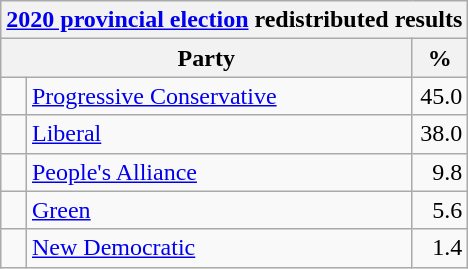<table class="wikitable">
<tr>
<th colspan="4"><a href='#'>2020 provincial election</a> redistributed results</th>
</tr>
<tr>
<th bgcolor="#DDDDFF" width="130px" colspan="2">Party</th>
<th bgcolor="#DDDDFF" width="30px">%</th>
</tr>
<tr>
<td> </td>
<td><a href='#'>Progressive Conservative</a></td>
<td align=right>45.0</td>
</tr>
<tr>
<td> </td>
<td><a href='#'>Liberal</a></td>
<td align=right>38.0</td>
</tr>
<tr>
<td> </td>
<td><a href='#'>People's Alliance</a></td>
<td align=right>9.8</td>
</tr>
<tr>
<td> </td>
<td><a href='#'>Green</a></td>
<td align=right>5.6</td>
</tr>
<tr>
<td> </td>
<td><a href='#'>New Democratic</a></td>
<td align=right>1.4</td>
</tr>
</table>
